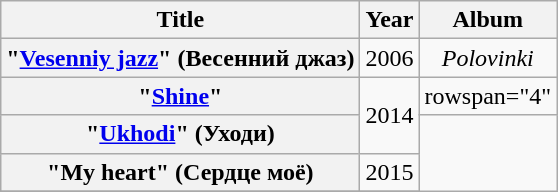<table class="wikitable plainrowheaders" style="text-align:center;">
<tr>
<th scope="col" rowspan="1">Title</th>
<th scope="col" rowspan="1">Year</th>
<th scope="col" rowspan="1">Album</th>
</tr>
<tr>
<th scope="row">"<a href='#'>Vesenniy jazz</a>" (Весенний джаз)</th>
<td rowspan="1">2006</td>
<td rowspan="1"><em>Polovinki</em></td>
</tr>
<tr>
<th scope="row">"<a href='#'>Shine</a>"</th>
<td rowspan="2">2014</td>
<td>rowspan="4" </td>
</tr>
<tr>
<th scope="row">"<a href='#'>Ukhodi</a>" (Уходи)</th>
</tr>
<tr>
<th scope="row">"My heart" (Сердце моё)</th>
<td rowspan="1">2015</td>
</tr>
<tr>
</tr>
</table>
